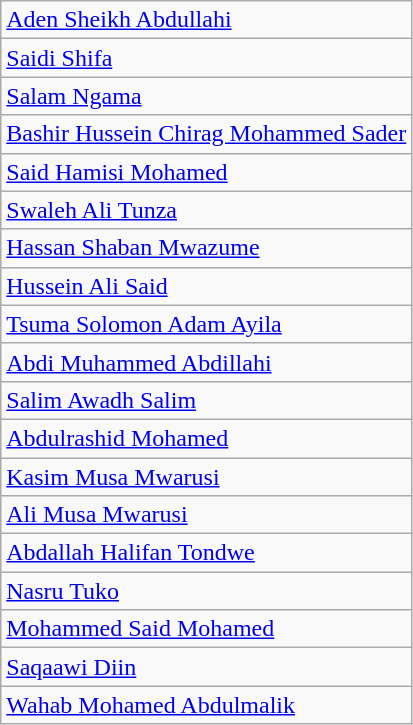<table class="wikitable" border="1">
<tr>
<td><a href='#'>Aden Sheikh Abdullahi</a></td>
</tr>
<tr>
<td><a href='#'>Saidi Shifa</a></td>
</tr>
<tr>
<td><a href='#'>Salam Ngama</a></td>
</tr>
<tr>
<td><a href='#'>Bashir Hussein Chirag Mohammed Sader</a></td>
</tr>
<tr>
<td><a href='#'>Said Hamisi Mohamed</a></td>
</tr>
<tr>
<td><a href='#'>Swaleh Ali Tunza</a></td>
</tr>
<tr>
<td><a href='#'>Hassan Shaban Mwazume</a></td>
</tr>
<tr>
<td><a href='#'>Hussein Ali Said</a></td>
</tr>
<tr>
<td><a href='#'>Tsuma Solomon Adam Ayila</a></td>
</tr>
<tr>
<td><a href='#'>Abdi Muhammed Abdillahi</a></td>
</tr>
<tr>
<td><a href='#'>Salim Awadh Salim</a></td>
</tr>
<tr>
<td><a href='#'>Abdulrashid Mohamed</a></td>
</tr>
<tr>
<td><a href='#'>Kasim Musa Mwarusi</a></td>
</tr>
<tr>
<td><a href='#'>Ali Musa Mwarusi</a></td>
</tr>
<tr>
<td><a href='#'>Abdallah Halifan Tondwe</a></td>
</tr>
<tr>
<td><a href='#'>Nasru Tuko</a></td>
</tr>
<tr>
<td><a href='#'>Mohammed Said Mohamed</a></td>
</tr>
<tr>
<td><a href='#'>Saqaawi Diin</a></td>
</tr>
<tr>
<td><a href='#'>Wahab Mohamed Abdulmalik</a></td>
</tr>
</table>
